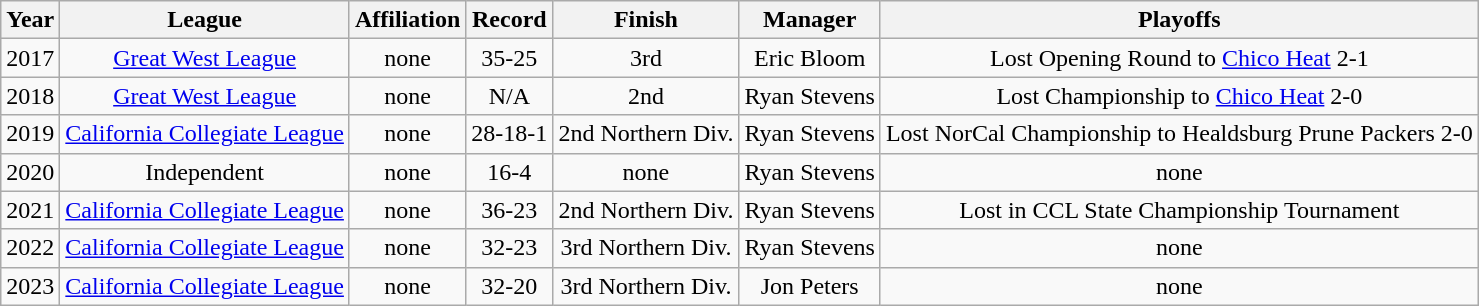<table class="wikitable">
<tr>
<th>Year</th>
<th>League</th>
<th>Affiliation</th>
<th>Record</th>
<th>Finish</th>
<th>Manager</th>
<th>Playoffs</th>
</tr>
<tr align=center>
<td>2017</td>
<td><a href='#'>Great West League</a></td>
<td>none</td>
<td>35-25</td>
<td>3rd</td>
<td>Eric Bloom</td>
<td>Lost Opening Round to <a href='#'>Chico Heat</a> 2-1</td>
</tr>
<tr align=center>
<td>2018</td>
<td><a href='#'>Great West League</a></td>
<td>none</td>
<td>N/A</td>
<td>2nd</td>
<td>Ryan Stevens</td>
<td>Lost Championship to <a href='#'>Chico Heat</a> 2-0</td>
</tr>
<tr align=center>
<td>2019</td>
<td><a href='#'>California Collegiate League</a></td>
<td>none</td>
<td>28-18-1</td>
<td>2nd Northern Div.</td>
<td>Ryan Stevens</td>
<td>Lost NorCal Championship to Healdsburg Prune Packers 2-0</td>
</tr>
<tr align=center>
<td>2020</td>
<td>Independent</td>
<td>none</td>
<td>16-4</td>
<td>none</td>
<td>Ryan Stevens</td>
<td>none</td>
</tr>
<tr align=center>
<td>2021</td>
<td><a href='#'>California Collegiate League</a></td>
<td>none</td>
<td>36-23</td>
<td>2nd Northern Div.</td>
<td>Ryan Stevens</td>
<td>Lost in CCL State Championship Tournament</td>
</tr>
<tr align=center>
<td>2022</td>
<td><a href='#'>California Collegiate League</a></td>
<td>none</td>
<td>32-23</td>
<td>3rd Northern Div.</td>
<td>Ryan Stevens</td>
<td>none</td>
</tr>
<tr align=center>
<td>2023</td>
<td><a href='#'>California Collegiate League</a></td>
<td>none</td>
<td>32-20</td>
<td>3rd Northern Div.</td>
<td>Jon Peters</td>
<td>none</td>
</tr>
</table>
